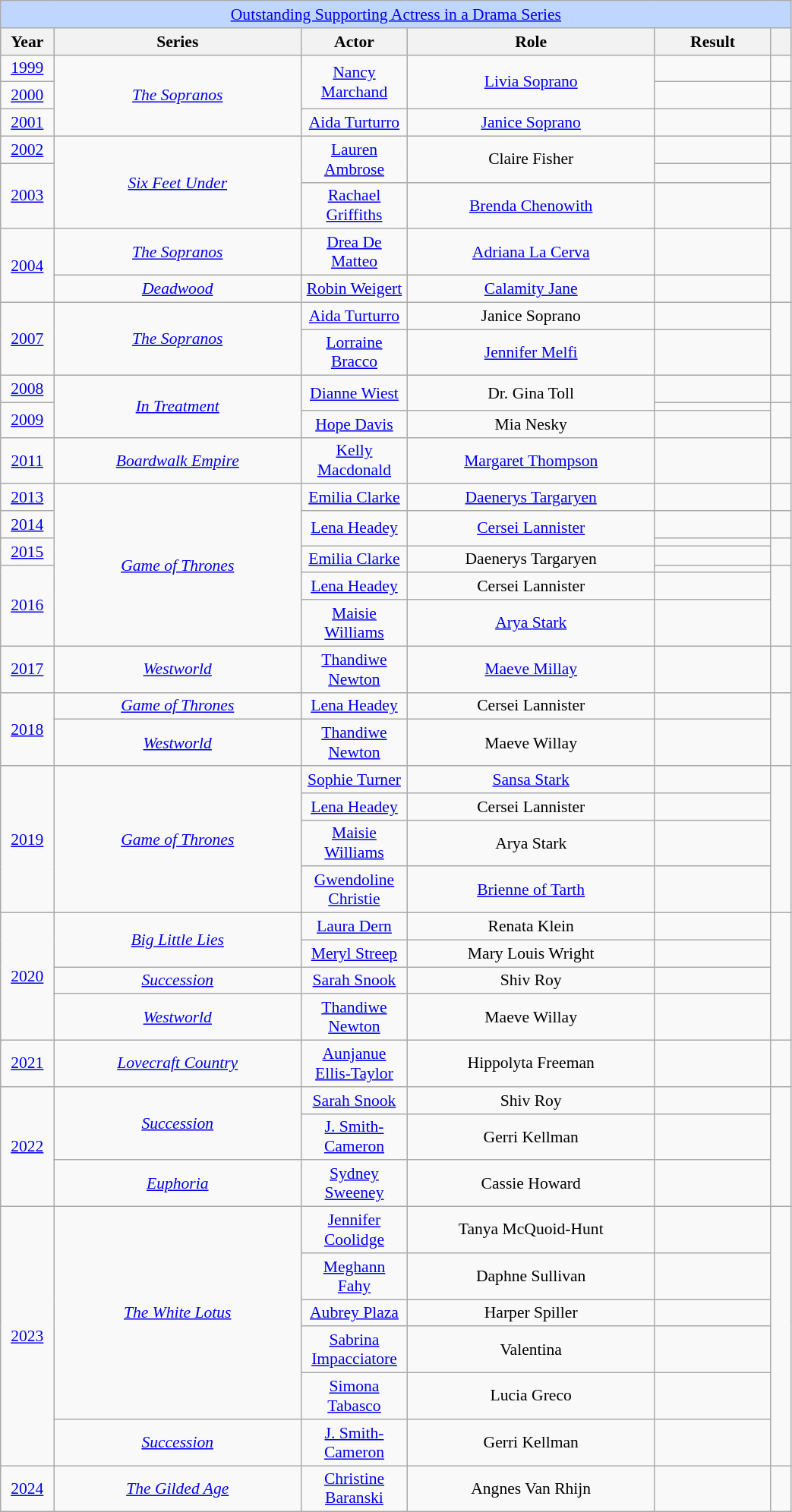<table class="wikitable plainrowheaders" style="text-align: center; font-size: 90%" width=55%>
<tr ---- bgcolor="#bfd7ff">
<td colspan=6 align=center><a href='#'>Outstanding Supporting Actress in a Drama Series</a></td>
</tr>
<tr ---- bgcolor="#bfd7ff">
<th scope="col" style="width:1%;">Year</th>
<th scope="col" style="width:12%;">Series</th>
<th scope="col" style="width:1%;">Actor</th>
<th scope="col" style="width:12%;">Role</th>
<th scope="col" style="width:5%;">Result</th>
<th scope="col" style="width:1%;"></th>
</tr>
<tr>
<td><a href='#'>1999</a></td>
<td rowspan="3"><em><a href='#'>The Sopranos</a></em></td>
<td rowspan="2"><a href='#'>Nancy Marchand</a></td>
<td rowspan="2"><a href='#'>Livia Soprano</a></td>
<td></td>
<td></td>
</tr>
<tr>
<td><a href='#'>2000</a></td>
<td></td>
<td></td>
</tr>
<tr>
<td><a href='#'>2001</a></td>
<td><a href='#'>Aida Turturro</a></td>
<td><a href='#'>Janice Soprano</a></td>
<td></td>
<td></td>
</tr>
<tr>
<td><a href='#'>2002</a></td>
<td rowspan="3"><a href='#'><em>Six Feet Under</em></a></td>
<td rowspan="2"><a href='#'>Lauren Ambrose</a></td>
<td rowspan="2">Claire Fisher</td>
<td></td>
<td></td>
</tr>
<tr>
<td rowspan="2"><a href='#'>2003</a></td>
<td></td>
<td rowspan="2"></td>
</tr>
<tr>
<td><a href='#'>Rachael Griffiths</a></td>
<td><a href='#'>Brenda Chenowith</a></td>
<td></td>
</tr>
<tr>
<td rowspan="2"><a href='#'>2004</a></td>
<td><em><a href='#'>The Sopranos</a></em></td>
<td><a href='#'>Drea De Matteo</a></td>
<td><a href='#'>Adriana La Cerva</a></td>
<td></td>
<td rowspan="2"></td>
</tr>
<tr>
<td><a href='#'><em>Deadwood</em></a></td>
<td><a href='#'>Robin Weigert</a></td>
<td><a href='#'>Calamity Jane</a></td>
<td></td>
</tr>
<tr>
<td rowspan="2"><a href='#'>2007</a></td>
<td rowspan="2"><em><a href='#'>The Sopranos</a></em></td>
<td><a href='#'>Aida Turturro</a></td>
<td>Janice Soprano</td>
<td></td>
<td rowspan="2"></td>
</tr>
<tr>
<td><a href='#'>Lorraine Bracco</a></td>
<td><a href='#'>Jennifer Melfi</a></td>
<td></td>
</tr>
<tr>
<td><a href='#'>2008</a></td>
<td rowspan="3"><em><a href='#'>In Treatment</a></em></td>
<td rowspan="2"><a href='#'>Dianne Wiest</a></td>
<td rowspan="2">Dr. Gina Toll</td>
<td></td>
<td></td>
</tr>
<tr>
<td rowspan="2"><a href='#'>2009</a></td>
<td></td>
<td rowspan="2"></td>
</tr>
<tr>
<td><a href='#'>Hope Davis</a></td>
<td>Mia Nesky</td>
<td></td>
</tr>
<tr>
<td><a href='#'>2011</a></td>
<td><em><a href='#'>Boardwalk Empire</a></em></td>
<td><a href='#'>Kelly Macdonald</a></td>
<td><a href='#'>Margaret Thompson</a></td>
<td></td>
<td></td>
</tr>
<tr>
<td><a href='#'>2013</a></td>
<td rowspan="7"><em><a href='#'>Game of Thrones</a></em></td>
<td><a href='#'>Emilia Clarke</a></td>
<td><a href='#'>Daenerys Targaryen</a></td>
<td></td>
<td></td>
</tr>
<tr>
<td><a href='#'>2014</a></td>
<td rowspan="2"><a href='#'>Lena Headey</a></td>
<td rowspan="2"><a href='#'>Cersei Lannister</a></td>
<td></td>
<td></td>
</tr>
<tr>
<td rowspan="2"><a href='#'>2015</a></td>
<td></td>
<td rowspan="2"></td>
</tr>
<tr>
<td rowspan="2"><a href='#'>Emilia Clarke</a></td>
<td rowspan="2">Daenerys Targaryen</td>
<td></td>
</tr>
<tr>
<td rowspan="3"><a href='#'>2016</a></td>
<td></td>
<td rowspan="3"></td>
</tr>
<tr>
<td><a href='#'>Lena Headey</a></td>
<td>Cersei Lannister</td>
<td></td>
</tr>
<tr>
<td><a href='#'>Maisie Williams</a></td>
<td><a href='#'>Arya Stark</a></td>
<td></td>
</tr>
<tr>
<td><a href='#'>2017</a></td>
<td><a href='#'><em>Westworld</em></a></td>
<td><a href='#'>Thandiwe Newton</a></td>
<td><a href='#'>Maeve Millay</a></td>
<td></td>
<td></td>
</tr>
<tr>
<td rowspan="2"><a href='#'>2018</a></td>
<td><em><a href='#'>Game of Thrones</a></em></td>
<td><a href='#'>Lena Headey</a></td>
<td>Cersei Lannister</td>
<td></td>
<td rowspan="2"></td>
</tr>
<tr>
<td><a href='#'><em>Westworld</em></a></td>
<td><a href='#'>Thandiwe Newton</a></td>
<td>Maeve Willay</td>
<td></td>
</tr>
<tr>
<td rowspan="4"><a href='#'>2019</a></td>
<td rowspan="4"><em><a href='#'>Game of Thrones</a></em></td>
<td><a href='#'>Sophie Turner</a></td>
<td><a href='#'>Sansa Stark</a></td>
<td></td>
<td rowspan="4"></td>
</tr>
<tr>
<td><a href='#'>Lena Headey</a></td>
<td>Cersei Lannister</td>
<td></td>
</tr>
<tr>
<td><a href='#'>Maisie Williams</a></td>
<td>Arya Stark</td>
<td></td>
</tr>
<tr>
<td><a href='#'>Gwendoline Christie</a></td>
<td><a href='#'>Brienne of Tarth</a></td>
<td></td>
</tr>
<tr>
<td rowspan="4"><a href='#'>2020</a></td>
<td rowspan="2"><a href='#'><em>Big Little Lies</em></a></td>
<td><a href='#'>Laura Dern</a></td>
<td>Renata Klein</td>
<td></td>
<td rowspan="4"></td>
</tr>
<tr>
<td><a href='#'>Meryl Streep</a></td>
<td>Mary Louis Wright</td>
<td></td>
</tr>
<tr>
<td><a href='#'><em>Succession</em></a></td>
<td><a href='#'>Sarah Snook</a></td>
<td>Shiv Roy</td>
<td></td>
</tr>
<tr>
<td><a href='#'><em>Westworld</em></a></td>
<td><a href='#'>Thandiwe Newton</a></td>
<td>Maeve Willay</td>
<td></td>
</tr>
<tr>
<td><a href='#'>2021</a></td>
<td><a href='#'><em>Lovecraft Country</em></a></td>
<td><a href='#'>Aunjanue Ellis-Taylor</a></td>
<td>Hippolyta Freeman</td>
<td></td>
<td></td>
</tr>
<tr>
<td rowspan="3"><a href='#'>2022</a></td>
<td rowspan="2"><a href='#'><em>Succession</em></a></td>
<td><a href='#'>Sarah Snook</a></td>
<td>Shiv Roy</td>
<td></td>
<td rowspan="3"></td>
</tr>
<tr>
<td><a href='#'>J. Smith-Cameron</a></td>
<td>Gerri Kellman</td>
<td></td>
</tr>
<tr>
<td><a href='#'><em>Euphoria</em></a></td>
<td><a href='#'>Sydney Sweeney</a></td>
<td>Cassie Howard</td>
<td></td>
</tr>
<tr>
<td rowspan="6"><a href='#'>2023</a></td>
<td rowspan="5"><em><a href='#'>The White Lotus</a></em></td>
<td><a href='#'>Jennifer Coolidge</a></td>
<td>Tanya McQuoid-Hunt</td>
<td></td>
<td rowspan="6"></td>
</tr>
<tr>
<td><a href='#'>Meghann Fahy</a></td>
<td>Daphne Sullivan</td>
<td></td>
</tr>
<tr>
<td><a href='#'>Aubrey Plaza</a></td>
<td>Harper Spiller</td>
<td></td>
</tr>
<tr>
<td><a href='#'>Sabrina Impacciatore</a></td>
<td>Valentina</td>
<td></td>
</tr>
<tr>
<td><a href='#'>Simona Tabasco</a></td>
<td>Lucia Greco</td>
<td></td>
</tr>
<tr>
<td><a href='#'><em>Succession</em></a></td>
<td><a href='#'>J. Smith-Cameron</a></td>
<td>Gerri Kellman</td>
<td></td>
</tr>
<tr>
<td><a href='#'>2024</a></td>
<td><a href='#'><em>The Gilded Age</em></a></td>
<td><a href='#'>Christine Baranski</a></td>
<td>Angnes Van Rhijn</td>
<td></td>
<td></td>
</tr>
</table>
